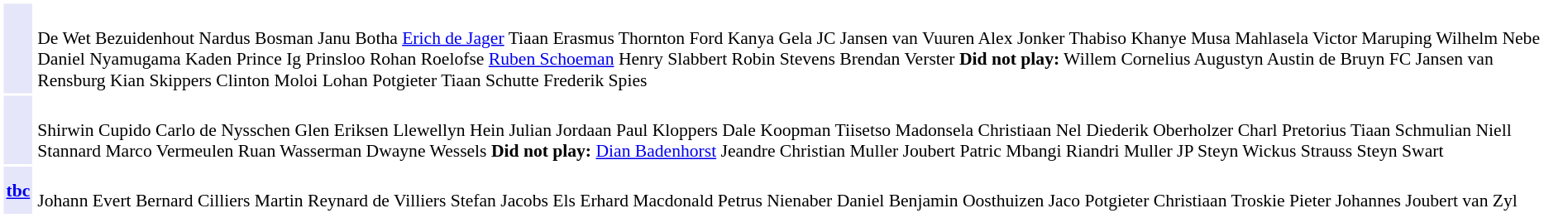<table cellpadding="2" style="border: 1px solid white; font-size:90%;">
<tr>
<td colspan="2" align="right" bgcolor="lavender"></td>
<td align="left"><br>De Wet Bezuidenhout
 Nardus Bosman
 Janu Botha
 <a href='#'>Erich de Jager</a>
 Tiaan Erasmus
 Thornton Ford
 Kanya Gela
 JC Jansen van Vuuren
 Alex Jonker
 Thabiso Khanye
 Musa Mahlasela
 Victor Maruping
 Wilhelm Nebe
 Daniel Nyamugama
 Kaden Prince
 Ig Prinsloo
 Rohan Roelofse
 <a href='#'>Ruben Schoeman</a>
 Henry Slabbert
 Robin Stevens
 Brendan Verster
 <strong>Did not play:</strong>
 Willem Cornelius Augustyn
 Austin de Bruyn
 FC Jansen van Rensburg
 Kian Skippers
 Clinton Moloi
 Lohan Potgieter
 Tiaan Schutte
 Frederik Spies</td>
</tr>
<tr>
<td colspan="2" align="right" bgcolor="lavender"></td>
<td align="left"><br>Shirwin Cupido
 Carlo de Nysschen
 Glen Eriksen
 Llewellyn Hein
 Julian Jordaan
 Paul Kloppers
 Dale Koopman
 Tiisetso Madonsela
 Christiaan Nel
 Diederik Oberholzer
 Charl Pretorius
 Tiaan Schmulian
 Niell Stannard
 Marco Vermeulen
 Ruan Wasserman
 Dwayne Wessels
 <strong>Did not play:</strong>
 <a href='#'>Dian Badenhorst</a>
 Jeandre Christian
 Muller Joubert
 Patric Mbangi
 Riandri Muller
 JP Steyn
 Wickus Strauss
 Steyn Swart</td>
</tr>
<tr>
<td colspan="2" align="right" bgcolor="lavender"><strong><a href='#'>tbc</a></strong></td>
<td align="left"><br>Johann Evert Bernard Cilliers
 Martin Reynard de Villiers
 Stefan Jacobs
 Els Erhard Macdonald
 Petrus Nienaber
 Daniel Benjamin Oosthuizen
 Jaco Potgieter
 Christiaan Troskie
 Pieter Johannes Joubert van Zyl</td>
</tr>
</table>
